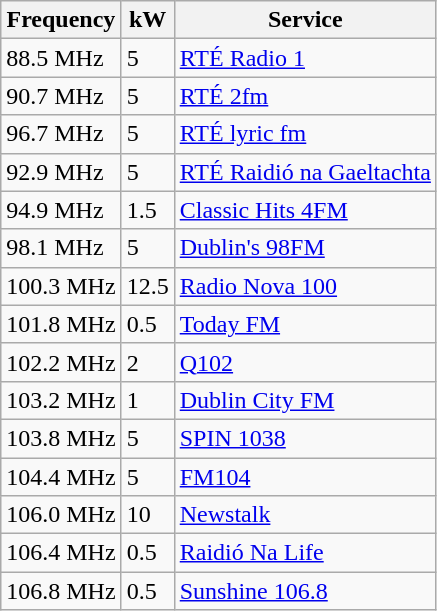<table class="wikitable sortable">
<tr>
<th>Frequency</th>
<th>kW</th>
<th>Service</th>
</tr>
<tr>
<td>88.5 MHz</td>
<td>5</td>
<td><a href='#'>RTÉ Radio 1</a></td>
</tr>
<tr>
<td>90.7 MHz</td>
<td>5</td>
<td><a href='#'>RTÉ 2fm</a></td>
</tr>
<tr>
<td>96.7 MHz</td>
<td>5</td>
<td><a href='#'>RTÉ lyric fm</a></td>
</tr>
<tr>
<td>92.9 MHz</td>
<td>5</td>
<td><a href='#'>RTÉ Raidió na Gaeltachta</a></td>
</tr>
<tr>
<td>94.9 MHz</td>
<td>1.5</td>
<td><a href='#'>Classic Hits 4FM</a></td>
</tr>
<tr>
<td>98.1 MHz</td>
<td>5</td>
<td><a href='#'>Dublin's 98FM</a></td>
</tr>
<tr>
<td>100.3 MHz</td>
<td>12.5</td>
<td><a href='#'>Radio Nova 100</a></td>
</tr>
<tr>
<td>101.8 MHz</td>
<td>0.5</td>
<td><a href='#'>Today FM</a></td>
</tr>
<tr>
<td>102.2 MHz</td>
<td>2</td>
<td><a href='#'>Q102</a></td>
</tr>
<tr>
<td>103.2 MHz</td>
<td>1</td>
<td><a href='#'>Dublin City FM</a></td>
</tr>
<tr>
<td>103.8 MHz</td>
<td>5</td>
<td><a href='#'>SPIN 1038</a></td>
</tr>
<tr>
<td>104.4 MHz</td>
<td>5</td>
<td><a href='#'>FM104</a></td>
</tr>
<tr>
<td>106.0 MHz</td>
<td>10</td>
<td><a href='#'>Newstalk</a></td>
</tr>
<tr>
<td>106.4 MHz</td>
<td>0.5</td>
<td><a href='#'>Raidió Na Life</a></td>
</tr>
<tr>
<td>106.8 MHz</td>
<td>0.5</td>
<td><a href='#'>Sunshine 106.8</a></td>
</tr>
</table>
